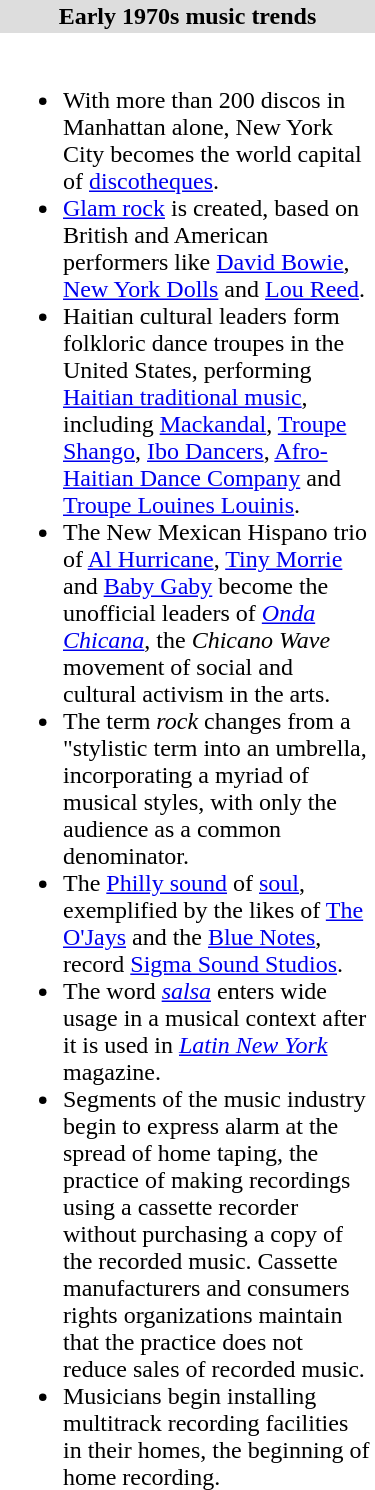<table border="0" cellpadding="2" cellspacing="0" style="float:right; width:250px; margin-left:0.5em;" class="toccolours">
<tr>
<th style="background:#ddd;">Early 1970s music trends</th>
</tr>
<tr>
<td><br><ul><li>With more than 200 discos in Manhattan alone, New York City becomes the world capital of <a href='#'>discotheques</a>.</li><li><a href='#'>Glam rock</a> is created, based on British and American performers like <a href='#'>David Bowie</a>, <a href='#'>New York Dolls</a> and <a href='#'>Lou Reed</a>.</li><li>Haitian cultural leaders form folkloric dance troupes in the United States, performing <a href='#'>Haitian traditional music</a>, including <a href='#'>Mackandal</a>, <a href='#'>Troupe Shango</a>, <a href='#'>Ibo Dancers</a>, <a href='#'>Afro-Haitian Dance Company</a> and <a href='#'>Troupe Louines Louinis</a>.</li><li>The New Mexican Hispano trio of <a href='#'>Al Hurricane</a>, <a href='#'>Tiny Morrie</a> and <a href='#'>Baby Gaby</a> become the unofficial leaders of <em><a href='#'>Onda Chicana</a></em>, the <em>Chicano Wave</em> movement of social and cultural activism in the arts.</li><li>The term <em>rock</em> changes from a "stylistic term into an umbrella, incorporating a myriad of musical styles, with only the audience as a common denominator.</li><li>The <a href='#'>Philly sound</a> of <a href='#'>soul</a>, exemplified by the likes of <a href='#'>The O'Jays</a> and the <a href='#'>Blue Notes</a>, record <a href='#'>Sigma Sound Studios</a>.</li><li>The word <em><a href='#'>salsa</a></em> enters wide usage in a musical context after it is used in <em><a href='#'>Latin New York</a></em> magazine.</li><li>Segments of the music industry begin to express alarm at the spread of home taping, the practice of making recordings using a cassette recorder without purchasing a copy of the recorded music. Cassette manufacturers and consumers rights organizations maintain that the practice does not reduce sales of recorded music.</li><li>Musicians begin installing multitrack recording facilities in their homes, the beginning of home recording.</li></ul></td>
</tr>
</table>
